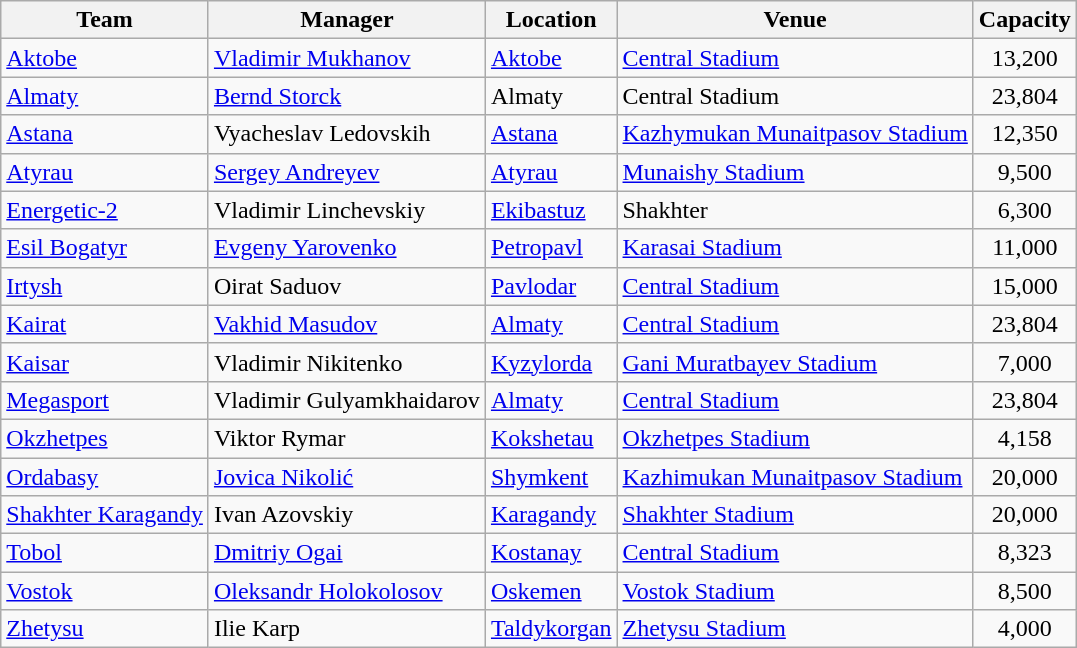<table class="wikitable sortable" border="1">
<tr>
<th>Team</th>
<th>Manager</th>
<th>Location</th>
<th>Venue</th>
<th>Capacity</th>
</tr>
<tr>
<td><a href='#'>Aktobe</a></td>
<td> <a href='#'>Vladimir Mukhanov</a></td>
<td><a href='#'>Aktobe</a></td>
<td><a href='#'>Central Stadium</a></td>
<td style="text-align:center;">13,200</td>
</tr>
<tr>
<td><a href='#'>Almaty</a></td>
<td> <a href='#'>Bernd Storck</a></td>
<td>Almaty</td>
<td>Central Stadium</td>
<td style="text-align:center;">23,804</td>
</tr>
<tr>
<td><a href='#'>Astana</a></td>
<td> Vyacheslav Ledovskih</td>
<td><a href='#'>Astana</a></td>
<td><a href='#'>Kazhymukan Munaitpasov Stadium</a></td>
<td style="text-align:center;">12,350</td>
</tr>
<tr>
<td><a href='#'>Atyrau</a></td>
<td> <a href='#'>Sergey Andreyev</a></td>
<td><a href='#'>Atyrau</a></td>
<td><a href='#'>Munaishy Stadium</a></td>
<td style="text-align:center;">9,500</td>
</tr>
<tr>
<td><a href='#'>Energetic-2</a></td>
<td> Vladimir Linchevskiy</td>
<td><a href='#'>Ekibastuz</a></td>
<td>Shakhter</td>
<td style="text-align:center;">6,300</td>
</tr>
<tr>
<td><a href='#'>Esil Bogatyr</a></td>
<td> <a href='#'>Evgeny Yarovenko</a></td>
<td><a href='#'>Petropavl</a></td>
<td><a href='#'>Karasai Stadium</a></td>
<td style="text-align:center;">11,000</td>
</tr>
<tr>
<td><a href='#'>Irtysh</a></td>
<td> Oirat Saduov</td>
<td><a href='#'>Pavlodar</a></td>
<td><a href='#'>Central Stadium</a></td>
<td style="text-align:center;">15,000</td>
</tr>
<tr>
<td><a href='#'>Kairat</a></td>
<td> <a href='#'>Vakhid Masudov</a></td>
<td><a href='#'>Almaty</a></td>
<td><a href='#'>Central Stadium</a></td>
<td style="text-align:center;">23,804</td>
</tr>
<tr>
<td><a href='#'>Kaisar</a></td>
<td> Vladimir Nikitenko</td>
<td><a href='#'>Kyzylorda</a></td>
<td><a href='#'>Gani Muratbayev Stadium</a></td>
<td style="text-align:center;">7,000</td>
</tr>
<tr>
<td><a href='#'>Megasport</a></td>
<td> Vladimir Gulyamkhaidarov</td>
<td><a href='#'>Almaty</a></td>
<td><a href='#'>Central Stadium</a></td>
<td style="text-align:center;">23,804</td>
</tr>
<tr>
<td><a href='#'>Okzhetpes</a></td>
<td> Viktor Rymar</td>
<td><a href='#'>Kokshetau</a></td>
<td><a href='#'>Okzhetpes Stadium</a></td>
<td style="text-align:center;">4,158</td>
</tr>
<tr>
<td><a href='#'>Ordabasy</a></td>
<td> <a href='#'>Jovica Nikolić</a></td>
<td><a href='#'>Shymkent</a></td>
<td><a href='#'>Kazhimukan Munaitpasov Stadium</a></td>
<td style="text-align:center;">20,000</td>
</tr>
<tr>
<td><a href='#'>Shakhter Karagandy</a></td>
<td> Ivan Azovskiy</td>
<td><a href='#'>Karagandy</a></td>
<td><a href='#'>Shakhter Stadium</a></td>
<td style="text-align:center;">20,000</td>
</tr>
<tr>
<td><a href='#'>Tobol</a></td>
<td> <a href='#'>Dmitriy Ogai</a></td>
<td><a href='#'>Kostanay</a></td>
<td><a href='#'>Central Stadium</a></td>
<td style="text-align:center;">8,323</td>
</tr>
<tr>
<td><a href='#'>Vostok</a></td>
<td> <a href='#'>Oleksandr Holokolosov</a></td>
<td><a href='#'>Oskemen</a></td>
<td><a href='#'>Vostok Stadium</a></td>
<td style="text-align:center;">8,500</td>
</tr>
<tr>
<td><a href='#'>Zhetysu</a></td>
<td> Ilie Karp</td>
<td><a href='#'>Taldykorgan</a></td>
<td><a href='#'>Zhetysu Stadium</a></td>
<td style="text-align:center;">4,000</td>
</tr>
</table>
